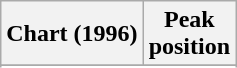<table class="wikitable sortable">
<tr>
<th align="left">Chart (1996)</th>
<th align="center">Peak<br>position</th>
</tr>
<tr>
</tr>
<tr>
</tr>
<tr>
</tr>
</table>
